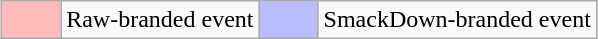<table class="wikitable" style="margin: 0 auto">
<tr>
<td style="background:#FBB; width:2em"></td>
<td Raw (WWE brand)>Raw-branded event</td>
<td style="background:#BBF; width:2em"></td>
<td SmackDown (WWE brand)>SmackDown-branded event</td>
</tr>
</table>
